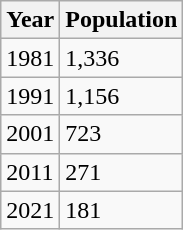<table class=wikitable>
<tr>
<th>Year</th>
<th>Population</th>
</tr>
<tr>
<td>1981</td>
<td>1,336</td>
</tr>
<tr>
<td>1991</td>
<td>1,156</td>
</tr>
<tr>
<td>2001</td>
<td>723</td>
</tr>
<tr>
<td>2011</td>
<td>271</td>
</tr>
<tr>
<td>2021</td>
<td>181</td>
</tr>
</table>
